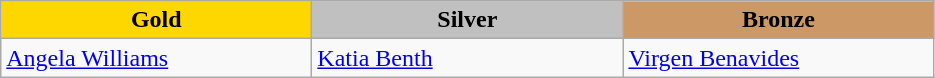<table class="wikitable" style="text-align:left">
<tr align="center">
<td width=200 bgcolor=gold><strong>Gold</strong></td>
<td width=200 bgcolor=silver><strong>Silver</strong></td>
<td width=200 bgcolor=CC9966><strong>Bronze</strong></td>
</tr>
<tr>
<td><a href='#'>Angela Williams</a><br><em></em></td>
<td><a href='#'>Katia Benth</a><br><em></em></td>
<td><a href='#'>Virgen Benavides</a><br><em></em></td>
</tr>
</table>
